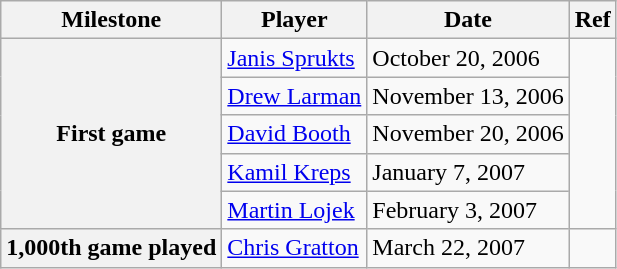<table class="wikitable">
<tr>
<th scope="col">Milestone</th>
<th scope="col">Player</th>
<th scope="col">Date</th>
<th scope="col">Ref</th>
</tr>
<tr>
<th rowspan=5>First game</th>
<td><a href='#'>Janis Sprukts</a></td>
<td>October 20, 2006</td>
<td rowspan=5></td>
</tr>
<tr>
<td><a href='#'>Drew Larman</a></td>
<td>November 13, 2006</td>
</tr>
<tr>
<td><a href='#'>David Booth</a></td>
<td>November 20, 2006</td>
</tr>
<tr>
<td><a href='#'>Kamil Kreps</a></td>
<td>January 7, 2007</td>
</tr>
<tr>
<td><a href='#'>Martin Lojek</a></td>
<td>February 3, 2007</td>
</tr>
<tr>
<th>1,000th game played</th>
<td><a href='#'>Chris Gratton</a></td>
<td>March 22, 2007</td>
<td></td>
</tr>
</table>
